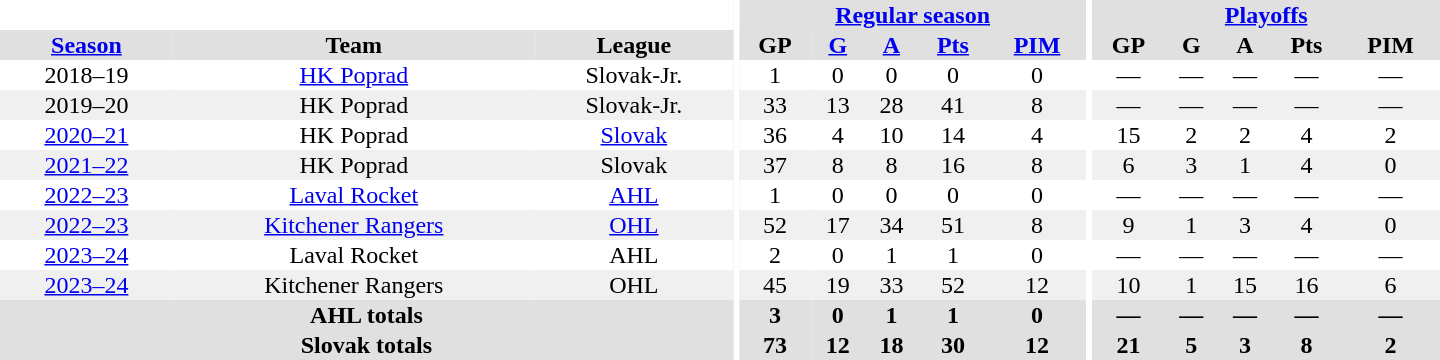<table border="0" cellpadding="1" cellspacing="0" style="text-align:center; width:60em;">
<tr bgcolor="#e0e0e0">
<th colspan="3" bgcolor="#ffffff"></th>
<th rowspan="99" bgcolor="#ffffff"></th>
<th colspan="5"><a href='#'>Regular season</a></th>
<th rowspan="99" bgcolor="#ffffff"></th>
<th colspan="5"><a href='#'>Playoffs</a></th>
</tr>
<tr bgcolor="#e0e0e0">
<th><a href='#'>Season</a></th>
<th>Team</th>
<th>League</th>
<th>GP</th>
<th><a href='#'>G</a></th>
<th><a href='#'>A</a></th>
<th><a href='#'>Pts</a></th>
<th><a href='#'>PIM</a></th>
<th>GP</th>
<th>G</th>
<th>A</th>
<th>Pts</th>
<th>PIM</th>
</tr>
<tr>
<td>2018–19</td>
<td><a href='#'>HK Poprad</a></td>
<td>Slovak-Jr.</td>
<td>1</td>
<td>0</td>
<td>0</td>
<td>0</td>
<td>0</td>
<td>—</td>
<td>—</td>
<td>—</td>
<td>—</td>
<td>—</td>
</tr>
<tr bgcolor="#f0f0f0">
<td>2019–20</td>
<td>HK Poprad</td>
<td>Slovak-Jr.</td>
<td>33</td>
<td>13</td>
<td>28</td>
<td>41</td>
<td>8</td>
<td>—</td>
<td>—</td>
<td>—</td>
<td>—</td>
<td>—</td>
</tr>
<tr>
<td><a href='#'>2020–21</a></td>
<td>HK Poprad</td>
<td><a href='#'>Slovak</a></td>
<td>36</td>
<td>4</td>
<td>10</td>
<td>14</td>
<td>4</td>
<td>15</td>
<td>2</td>
<td>2</td>
<td>4</td>
<td>2</td>
</tr>
<tr bgcolor="#f0f0f0">
<td><a href='#'>2021–22</a></td>
<td>HK Poprad</td>
<td>Slovak</td>
<td>37</td>
<td>8</td>
<td>8</td>
<td>16</td>
<td>8</td>
<td>6</td>
<td>3</td>
<td>1</td>
<td>4</td>
<td>0</td>
</tr>
<tr>
<td><a href='#'>2022–23</a></td>
<td><a href='#'>Laval Rocket</a></td>
<td><a href='#'>AHL</a></td>
<td>1</td>
<td>0</td>
<td>0</td>
<td>0</td>
<td>0</td>
<td>—</td>
<td>—</td>
<td>—</td>
<td>—</td>
<td>—</td>
</tr>
<tr bgcolor="#f0f0f0">
<td><a href='#'>2022–23</a></td>
<td><a href='#'>Kitchener Rangers</a></td>
<td><a href='#'>OHL</a></td>
<td>52</td>
<td>17</td>
<td>34</td>
<td>51</td>
<td>8</td>
<td>9</td>
<td>1</td>
<td>3</td>
<td>4</td>
<td>0</td>
</tr>
<tr>
<td><a href='#'>2023–24</a></td>
<td>Laval Rocket</td>
<td>AHL</td>
<td>2</td>
<td>0</td>
<td>1</td>
<td>1</td>
<td>0</td>
<td>—</td>
<td>—</td>
<td>—</td>
<td>—</td>
<td>—</td>
</tr>
<tr bgcolor="#f0f0f0">
<td><a href='#'>2023–24</a></td>
<td>Kitchener Rangers</td>
<td>OHL</td>
<td>45</td>
<td>19</td>
<td>33</td>
<td>52</td>
<td>12</td>
<td>10</td>
<td>1</td>
<td>15</td>
<td>16</td>
<td>6</td>
</tr>
<tr bgcolor="#e0e0e0">
<th colspan="3">AHL totals</th>
<th>3</th>
<th>0</th>
<th>1</th>
<th>1</th>
<th>0</th>
<th>—</th>
<th>—</th>
<th>—</th>
<th>—</th>
<th>—</th>
</tr>
<tr bgcolor="#e0e0e0">
<th colspan="3">Slovak totals</th>
<th>73</th>
<th>12</th>
<th>18</th>
<th>30</th>
<th>12</th>
<th>21</th>
<th>5</th>
<th>3</th>
<th>8</th>
<th>2</th>
</tr>
</table>
